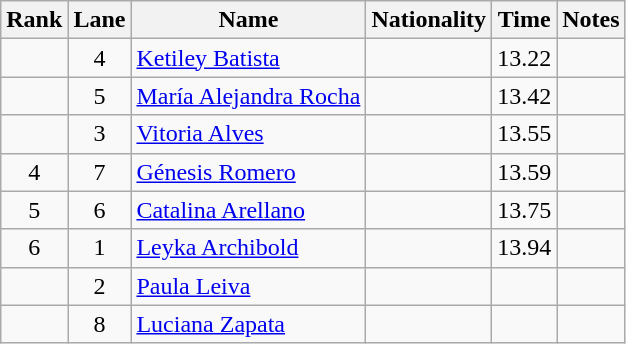<table class="wikitable sortable" style="text-align:center">
<tr>
<th>Rank</th>
<th>Lane</th>
<th>Name</th>
<th>Nationality</th>
<th>Time</th>
<th>Notes</th>
</tr>
<tr>
<td></td>
<td>4</td>
<td align=left><a href='#'>Ketiley Batista</a></td>
<td align=left></td>
<td>13.22</td>
<td></td>
</tr>
<tr>
<td></td>
<td>5</td>
<td align=left><a href='#'>María Alejandra Rocha</a></td>
<td align=left></td>
<td>13.42</td>
<td></td>
</tr>
<tr>
<td></td>
<td>3</td>
<td align=left><a href='#'>Vitoria Alves</a></td>
<td align=left></td>
<td>13.55</td>
<td></td>
</tr>
<tr>
<td>4</td>
<td>7</td>
<td align=left><a href='#'>Génesis Romero</a></td>
<td align=left></td>
<td>13.59</td>
<td></td>
</tr>
<tr>
<td>5</td>
<td>6</td>
<td align=left><a href='#'>Catalina Arellano</a></td>
<td align=left></td>
<td>13.75</td>
<td></td>
</tr>
<tr>
<td>6</td>
<td>1</td>
<td align=left><a href='#'>Leyka Archibold</a></td>
<td align=left></td>
<td>13.94</td>
<td></td>
</tr>
<tr>
<td></td>
<td>2</td>
<td align=left><a href='#'>Paula Leiva</a></td>
<td align=left></td>
<td></td>
<td></td>
</tr>
<tr>
<td></td>
<td>8</td>
<td align=left><a href='#'>Luciana Zapata</a></td>
<td align=left></td>
<td></td>
<td></td>
</tr>
</table>
